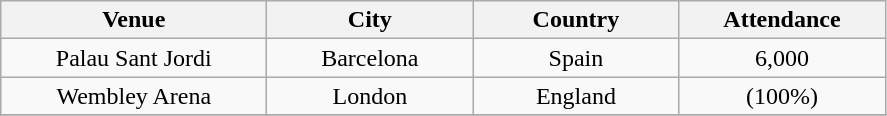<table class="wikitable" style="text-align:center">
<tr>
<th style="width:170px;">Venue</th>
<th style="width:130px;">City</th>
<th style="width:130px;">Country</th>
<th style="width:130px;">Attendance</th>
</tr>
<tr>
<td>Palau Sant Jordi</td>
<td>Barcelona</td>
<td>Spain</td>
<td>6,000</td>
</tr>
<tr>
<td>Wembley Arena</td>
<td>London</td>
<td>England</td>
<td>(100%)</td>
</tr>
<tr>
</tr>
</table>
